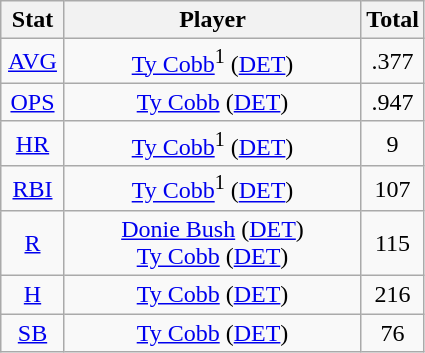<table class="wikitable" style="text-align:center;">
<tr>
<th style="width:15%;">Stat</th>
<th>Player</th>
<th style="width:15%;">Total</th>
</tr>
<tr>
<td><a href='#'>AVG</a></td>
<td><a href='#'>Ty Cobb</a><sup>1</sup> (<a href='#'>DET</a>)</td>
<td>.377</td>
</tr>
<tr>
<td><a href='#'>OPS</a></td>
<td><a href='#'>Ty Cobb</a> (<a href='#'>DET</a>)</td>
<td>.947</td>
</tr>
<tr>
<td><a href='#'>HR</a></td>
<td><a href='#'>Ty Cobb</a><sup>1</sup> (<a href='#'>DET</a>)</td>
<td>9</td>
</tr>
<tr>
<td><a href='#'>RBI</a></td>
<td><a href='#'>Ty Cobb</a><sup>1</sup> (<a href='#'>DET</a>)</td>
<td>107</td>
</tr>
<tr>
<td><a href='#'>R</a></td>
<td><a href='#'>Donie Bush</a> (<a href='#'>DET</a>)<br><a href='#'>Ty Cobb</a> (<a href='#'>DET</a>)</td>
<td>115</td>
</tr>
<tr>
<td><a href='#'>H</a></td>
<td><a href='#'>Ty Cobb</a> (<a href='#'>DET</a>)</td>
<td>216</td>
</tr>
<tr>
<td><a href='#'>SB</a></td>
<td><a href='#'>Ty Cobb</a> (<a href='#'>DET</a>)</td>
<td>76</td>
</tr>
</table>
